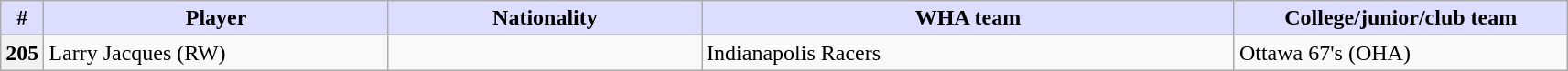<table class="wikitable">
<tr>
<th style="background:#ddf; width:2.75%;">#</th>
<th style="background:#ddf; width:22.0%;">Player</th>
<th style="background:#ddf; width:20.0%;">Nationality</th>
<th style="background:#ddf; width:34.0%;">WHA team</th>
<th style="background:#ddf; width:100.0%;">College/junior/club team</th>
</tr>
<tr>
<th>205</th>
<td>Larry Jacques (RW)</td>
<td></td>
<td>Indianapolis Racers</td>
<td>Ottawa 67's (OHA)</td>
</tr>
</table>
